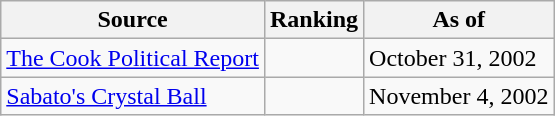<table class="wikitable">
<tr>
<th>Source</th>
<th>Ranking</th>
<th>As of</th>
</tr>
<tr>
<td><a href='#'>The Cook Political Report</a></td>
<td></td>
<td>October 31, 2002</td>
</tr>
<tr>
<td><a href='#'>Sabato's Crystal Ball</a></td>
<td></td>
<td>November 4, 2002</td>
</tr>
</table>
